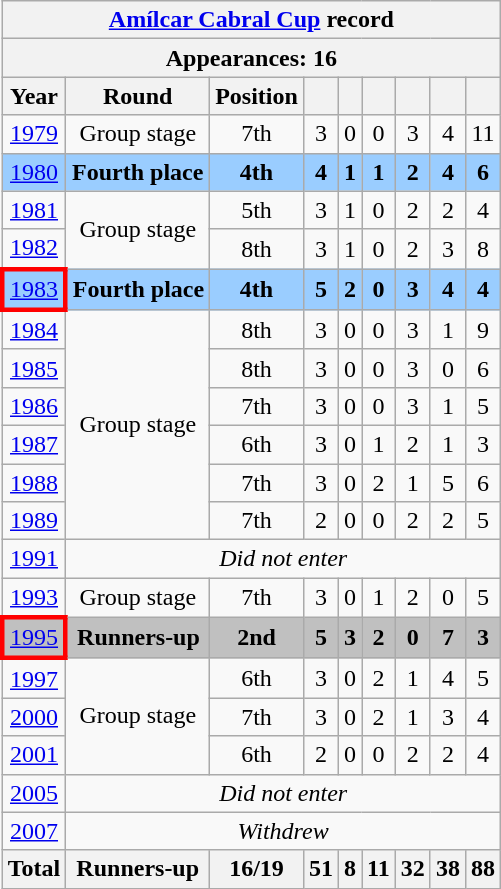<table class="wikitable" style="text-align: center;">
<tr>
<th colspan=9><a href='#'>Amílcar Cabral Cup</a> record</th>
</tr>
<tr>
<th colspan=9>Appearances: 16</th>
</tr>
<tr>
<th>Year</th>
<th>Round</th>
<th>Position</th>
<th></th>
<th></th>
<th></th>
<th></th>
<th></th>
<th></th>
</tr>
<tr>
<td> <a href='#'>1979</a></td>
<td>Group stage</td>
<td>7th</td>
<td>3</td>
<td>0</td>
<td>0</td>
<td>3</td>
<td>4</td>
<td>11</td>
</tr>
<tr style="background:#9acdff;">
<td> <a href='#'>1980</a></td>
<td><strong>Fourth place</strong></td>
<td><strong>4th</strong></td>
<td><strong>4</strong></td>
<td><strong>1</strong></td>
<td><strong>1</strong></td>
<td><strong>2</strong></td>
<td><strong>4</strong></td>
<td><strong>6</strong></td>
</tr>
<tr>
<td> <a href='#'>1981</a></td>
<td rowspan=2>Group stage</td>
<td>5th</td>
<td>3</td>
<td>1</td>
<td>0</td>
<td>2</td>
<td>2</td>
<td>4</td>
</tr>
<tr>
<td> <a href='#'>1982</a></td>
<td>8th</td>
<td>3</td>
<td>1</td>
<td>0</td>
<td>2</td>
<td>3</td>
<td>8</td>
</tr>
<tr style="background:#9acdff;">
<td style="border: 3px solid red"> <a href='#'>1983</a></td>
<td><strong>Fourth place</strong></td>
<td><strong>4th</strong></td>
<td><strong>5</strong></td>
<td><strong>2</strong></td>
<td><strong>0</strong></td>
<td><strong>3</strong></td>
<td><strong>4</strong></td>
<td><strong>4</strong></td>
</tr>
<tr>
<td> <a href='#'>1984</a></td>
<td rowspan=6>Group stage</td>
<td>8th</td>
<td>3</td>
<td>0</td>
<td>0</td>
<td>3</td>
<td>1</td>
<td>9</td>
</tr>
<tr>
<td> <a href='#'>1985</a></td>
<td>8th</td>
<td>3</td>
<td>0</td>
<td>0</td>
<td>3</td>
<td>0</td>
<td>6</td>
</tr>
<tr>
<td> <a href='#'>1986</a></td>
<td>7th</td>
<td>3</td>
<td>0</td>
<td>0</td>
<td>3</td>
<td>1</td>
<td>5</td>
</tr>
<tr>
<td> <a href='#'>1987</a></td>
<td>6th</td>
<td>3</td>
<td>0</td>
<td>1</td>
<td>2</td>
<td>1</td>
<td>3</td>
</tr>
<tr>
<td> <a href='#'>1988</a></td>
<td>7th</td>
<td>3</td>
<td>0</td>
<td>2</td>
<td>1</td>
<td>5</td>
<td>6</td>
</tr>
<tr>
<td> <a href='#'>1989</a></td>
<td>7th</td>
<td>2</td>
<td>0</td>
<td>0</td>
<td>2</td>
<td>2</td>
<td>5</td>
</tr>
<tr>
<td> <a href='#'>1991</a></td>
<td colspan=8><em>Did not enter</em></td>
</tr>
<tr>
<td> <a href='#'>1993</a></td>
<td>Group stage</td>
<td>7th</td>
<td>3</td>
<td>0</td>
<td>1</td>
<td>2</td>
<td>0</td>
<td>5</td>
</tr>
<tr style="background:silver;">
<td style="border: 3px solid red"> <a href='#'>1995</a></td>
<td><strong>Runners-up</strong></td>
<td><strong>2nd</strong></td>
<td><strong>5</strong></td>
<td><strong>3</strong></td>
<td><strong>2</strong></td>
<td><strong>0</strong></td>
<td><strong>7</strong></td>
<td><strong>3</strong></td>
</tr>
<tr>
<td> <a href='#'>1997</a></td>
<td rowspan=3>Group stage</td>
<td>6th</td>
<td>3</td>
<td>0</td>
<td>2</td>
<td>1</td>
<td>4</td>
<td>5</td>
</tr>
<tr>
<td> <a href='#'>2000</a></td>
<td>7th</td>
<td>3</td>
<td>0</td>
<td>2</td>
<td>1</td>
<td>3</td>
<td>4</td>
</tr>
<tr>
<td> <a href='#'>2001</a></td>
<td>6th</td>
<td>2</td>
<td>0</td>
<td>0</td>
<td>2</td>
<td>2</td>
<td>4</td>
</tr>
<tr>
<td> <a href='#'>2005</a></td>
<td colspan=8><em>Did not enter</em></td>
</tr>
<tr>
<td> <a href='#'>2007</a></td>
<td colspan=8><em>Withdrew</em></td>
</tr>
<tr>
<th>Total</th>
<th>Runners-up</th>
<th>16/19</th>
<th>51</th>
<th>8</th>
<th>11</th>
<th>32</th>
<th>38</th>
<th>88</th>
</tr>
</table>
